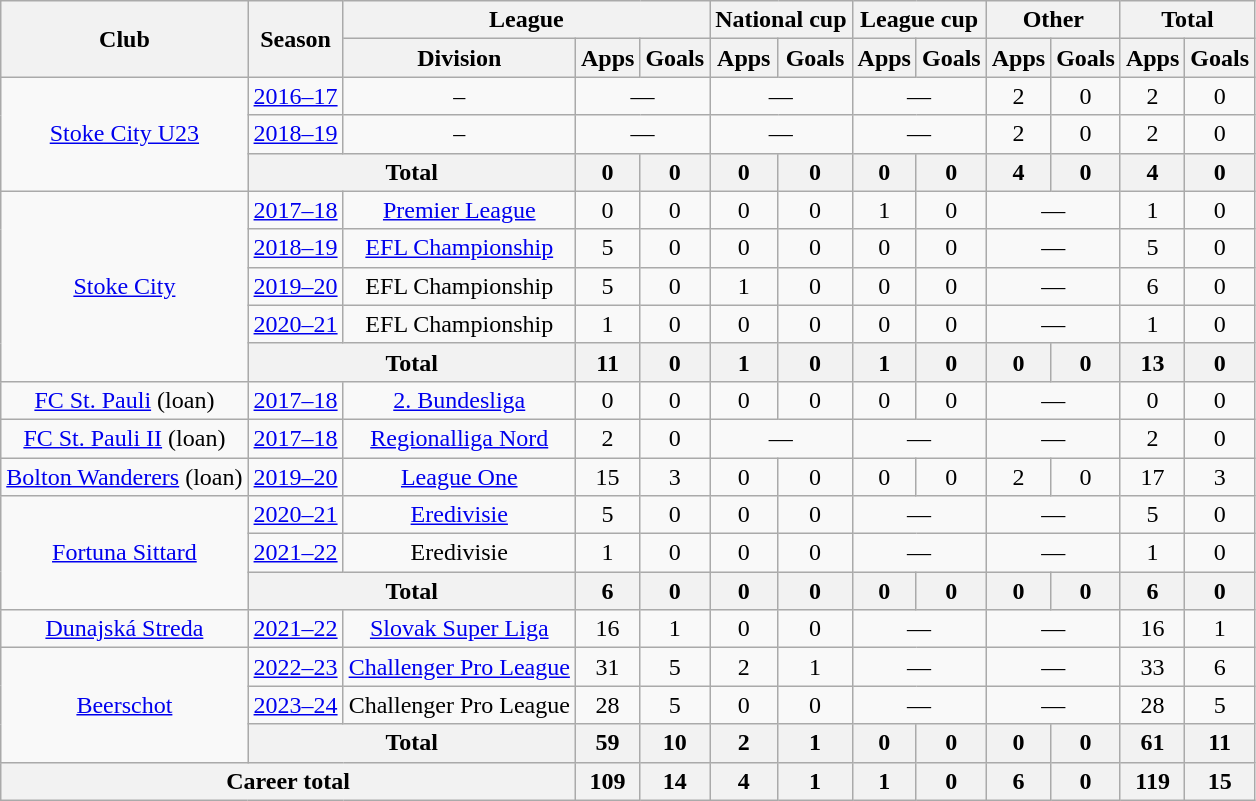<table class="wikitable" style="text-align:center">
<tr>
<th rowspan="2">Club</th>
<th rowspan="2">Season</th>
<th colspan="3">League</th>
<th colspan="2">National cup</th>
<th colspan="2">League cup</th>
<th colspan="2">Other</th>
<th colspan="2">Total</th>
</tr>
<tr>
<th>Division</th>
<th>Apps</th>
<th>Goals</th>
<th>Apps</th>
<th>Goals</th>
<th>Apps</th>
<th>Goals</th>
<th>Apps</th>
<th>Goals</th>
<th>Apps</th>
<th>Goals</th>
</tr>
<tr>
<td rowspan="3"><a href='#'>Stoke City U23</a></td>
<td><a href='#'>2016–17</a></td>
<td>–</td>
<td colspan="2">—</td>
<td colspan="2">—</td>
<td colspan="2">—</td>
<td>2</td>
<td>0</td>
<td>2</td>
<td>0</td>
</tr>
<tr>
<td><a href='#'>2018–19</a></td>
<td>–</td>
<td colspan="2">—</td>
<td colspan="2">—</td>
<td colspan="2">—</td>
<td>2</td>
<td>0</td>
<td>2</td>
<td>0</td>
</tr>
<tr>
<th colspan="2">Total</th>
<th>0</th>
<th>0</th>
<th>0</th>
<th>0</th>
<th>0</th>
<th>0</th>
<th>4</th>
<th>0</th>
<th>4</th>
<th>0</th>
</tr>
<tr>
<td rowspan="5"><a href='#'>Stoke City</a></td>
<td><a href='#'>2017–18</a></td>
<td><a href='#'>Premier League</a></td>
<td>0</td>
<td>0</td>
<td>0</td>
<td>0</td>
<td>1</td>
<td>0</td>
<td colspan="2">—</td>
<td>1</td>
<td>0</td>
</tr>
<tr>
<td><a href='#'>2018–19</a></td>
<td><a href='#'>EFL Championship</a></td>
<td>5</td>
<td>0</td>
<td>0</td>
<td>0</td>
<td>0</td>
<td>0</td>
<td colspan="2">—</td>
<td>5</td>
<td>0</td>
</tr>
<tr>
<td><a href='#'>2019–20</a></td>
<td>EFL Championship</td>
<td>5</td>
<td>0</td>
<td>1</td>
<td>0</td>
<td>0</td>
<td>0</td>
<td colspan="2">—</td>
<td>6</td>
<td>0</td>
</tr>
<tr>
<td><a href='#'>2020–21</a></td>
<td>EFL Championship</td>
<td>1</td>
<td>0</td>
<td>0</td>
<td>0</td>
<td>0</td>
<td>0</td>
<td colspan="2">—</td>
<td>1</td>
<td>0</td>
</tr>
<tr>
<th colspan="2">Total</th>
<th>11</th>
<th>0</th>
<th>1</th>
<th>0</th>
<th>1</th>
<th>0</th>
<th>0</th>
<th>0</th>
<th>13</th>
<th>0</th>
</tr>
<tr>
<td><a href='#'>FC St. Pauli</a> (loan)</td>
<td><a href='#'>2017–18</a></td>
<td><a href='#'>2. Bundesliga</a></td>
<td>0</td>
<td>0</td>
<td>0</td>
<td>0</td>
<td>0</td>
<td>0</td>
<td colspan="2">—</td>
<td>0</td>
<td>0</td>
</tr>
<tr>
<td><a href='#'>FC St. Pauli II</a> (loan)</td>
<td><a href='#'>2017–18</a></td>
<td><a href='#'>Regionalliga Nord</a></td>
<td>2</td>
<td>0</td>
<td colspan="2">—</td>
<td colspan="2">—</td>
<td colspan="2">—</td>
<td>2</td>
<td>0</td>
</tr>
<tr>
<td><a href='#'>Bolton Wanderers</a> (loan)</td>
<td><a href='#'>2019–20</a></td>
<td><a href='#'>League One</a></td>
<td>15</td>
<td>3</td>
<td>0</td>
<td>0</td>
<td>0</td>
<td>0</td>
<td>2</td>
<td>0</td>
<td>17</td>
<td>3</td>
</tr>
<tr>
<td rowspan="3"><a href='#'>Fortuna Sittard</a></td>
<td><a href='#'>2020–21</a></td>
<td><a href='#'>Eredivisie</a></td>
<td>5</td>
<td>0</td>
<td>0</td>
<td>0</td>
<td colspan="2">—</td>
<td colspan="2">—</td>
<td>5</td>
<td>0</td>
</tr>
<tr>
<td><a href='#'>2021–22</a></td>
<td>Eredivisie</td>
<td>1</td>
<td>0</td>
<td>0</td>
<td>0</td>
<td colspan="2">—</td>
<td colspan="2">—</td>
<td>1</td>
<td>0</td>
</tr>
<tr>
<th colspan="2">Total</th>
<th>6</th>
<th>0</th>
<th>0</th>
<th>0</th>
<th>0</th>
<th>0</th>
<th>0</th>
<th>0</th>
<th>6</th>
<th>0</th>
</tr>
<tr>
<td><a href='#'>Dunajská Streda</a></td>
<td><a href='#'>2021–22</a></td>
<td><a href='#'>Slovak Super Liga</a></td>
<td>16</td>
<td>1</td>
<td>0</td>
<td>0</td>
<td colspan="2">—</td>
<td colspan="2">—</td>
<td>16</td>
<td>1</td>
</tr>
<tr>
<td rowspan="3"><a href='#'>Beerschot</a></td>
<td><a href='#'>2022–23</a></td>
<td><a href='#'>Challenger Pro League</a></td>
<td>31</td>
<td>5</td>
<td>2</td>
<td>1</td>
<td colspan="2">—</td>
<td colspan="2">—</td>
<td>33</td>
<td>6</td>
</tr>
<tr>
<td><a href='#'>2023–24</a></td>
<td>Challenger Pro League</td>
<td>28</td>
<td>5</td>
<td>0</td>
<td>0</td>
<td colspan="2">—</td>
<td colspan="2">—</td>
<td>28</td>
<td>5</td>
</tr>
<tr>
<th colspan="2">Total</th>
<th>59</th>
<th>10</th>
<th>2</th>
<th>1</th>
<th>0</th>
<th>0</th>
<th>0</th>
<th>0</th>
<th>61</th>
<th>11</th>
</tr>
<tr>
<th colspan="3">Career total</th>
<th>109</th>
<th>14</th>
<th>4</th>
<th>1</th>
<th>1</th>
<th>0</th>
<th>6</th>
<th>0</th>
<th>119</th>
<th>15</th>
</tr>
</table>
